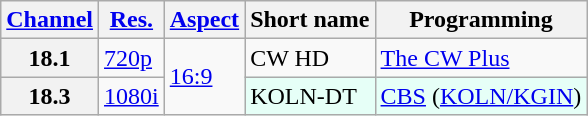<table class="wikitable">
<tr>
<th scope = "col"><a href='#'>Channel</a></th>
<th scope = "col"><a href='#'>Res.</a></th>
<th scope = "col"><a href='#'>Aspect</a></th>
<th scope = "col">Short name</th>
<th scope = "col">Programming</th>
</tr>
<tr>
<th scope = "row">18.1</th>
<td><a href='#'>720p</a></td>
<td rowspan=2><a href='#'>16:9</a></td>
<td>CW HD</td>
<td><a href='#'>The CW Plus</a></td>
</tr>
<tr>
<th scope = "row">18.3</th>
<td><a href='#'>1080i</a></td>
<td style="background-color: #E6FFF7;">KOLN-DT</td>
<td style="background-color: #E6FFF7;"><a href='#'>CBS</a> (<a href='#'>KOLN/KGIN</a>)</td>
</tr>
</table>
